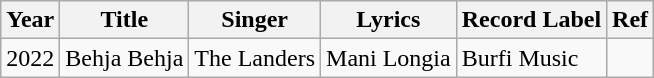<table class="wikitable">
<tr>
<th>Year</th>
<th>Title</th>
<th>Singer</th>
<th>Lyrics</th>
<th>Record Label</th>
<th>Ref</th>
</tr>
<tr>
<td>2022</td>
<td>Behja Behja</td>
<td>The Landers</td>
<td>Mani Longia</td>
<td>Burfi Music</td>
<td></td>
</tr>
</table>
